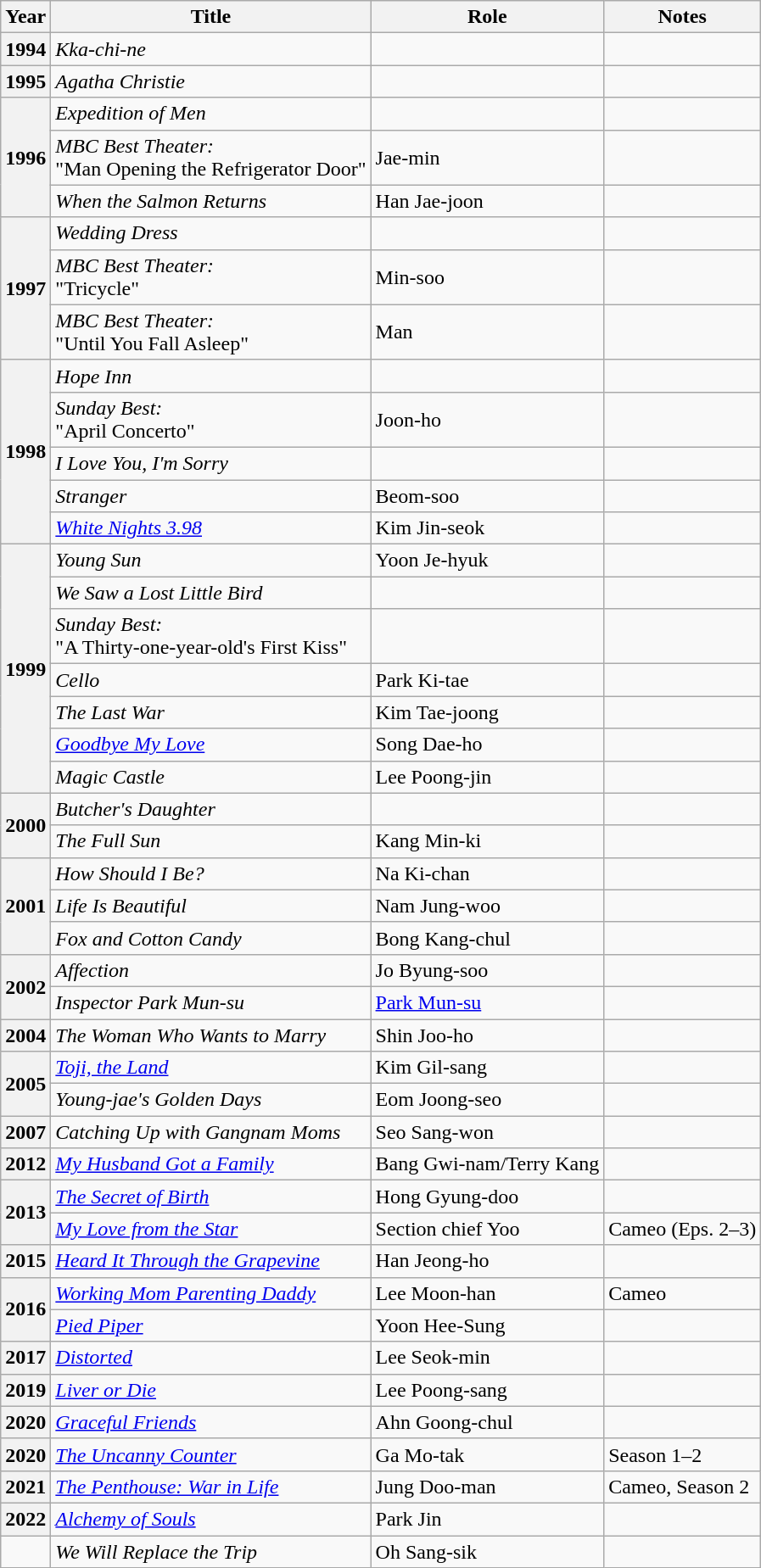<table class="wikitable plainrowheaders">
<tr>
<th scope="col">Year</th>
<th scope="col">Title</th>
<th scope="col">Role</th>
<th scope="col">Notes</th>
</tr>
<tr>
<th scope="row">1994</th>
<td><em>Kka-chi-ne</em></td>
<td></td>
<td></td>
</tr>
<tr>
<th scope="row">1995</th>
<td><em>Agatha Christie</em></td>
<td></td>
<td></td>
</tr>
<tr>
<th scope="row" rowspan="3">1996</th>
<td><em>Expedition of Men</em></td>
<td></td>
<td></td>
</tr>
<tr>
<td><em>MBC Best Theater:</em> <br> "Man Opening the Refrigerator Door"</td>
<td>Jae-min</td>
<td></td>
</tr>
<tr>
<td><em>When the Salmon Returns</em></td>
<td>Han Jae-joon</td>
<td></td>
</tr>
<tr>
<th scope="row" rowspan="3">1997</th>
<td><em>Wedding Dress</em></td>
<td></td>
<td></td>
</tr>
<tr>
<td><em>MBC Best Theater:</em> <br> "Tricycle"</td>
<td>Min-soo</td>
<td></td>
</tr>
<tr>
<td><em>MBC Best Theater:</em> <br> "Until You Fall Asleep"</td>
<td>Man</td>
<td></td>
</tr>
<tr>
<th scope="row" rowspan="5">1998</th>
<td><em>Hope Inn</em></td>
<td></td>
<td></td>
</tr>
<tr>
<td><em>Sunday Best:</em> <br> "April Concerto"</td>
<td>Joon-ho</td>
<td></td>
</tr>
<tr>
<td><em>I Love You, I'm Sorry</em></td>
<td></td>
<td></td>
</tr>
<tr>
<td><em>Stranger</em></td>
<td>Beom-soo</td>
<td></td>
</tr>
<tr>
<td><em><a href='#'>White Nights 3.98</a></em></td>
<td>Kim Jin-seok</td>
<td></td>
</tr>
<tr>
<th scope="row" rowspan="7">1999</th>
<td><em>Young Sun</em></td>
<td>Yoon Je-hyuk</td>
<td></td>
</tr>
<tr>
<td><em>We Saw a Lost Little Bird</em> </td>
<td></td>
<td></td>
</tr>
<tr>
<td><em>Sunday Best:</em> <br> "A Thirty-one-year-old's First Kiss"</td>
<td></td>
<td></td>
</tr>
<tr>
<td><em>Cello</em></td>
<td>Park Ki-tae</td>
<td></td>
</tr>
<tr>
<td><em>The Last War</em></td>
<td>Kim Tae-joong</td>
<td></td>
</tr>
<tr>
<td><em><a href='#'>Goodbye My Love</a></em></td>
<td>Song Dae-ho</td>
<td></td>
</tr>
<tr>
<td><em>Magic Castle</em></td>
<td>Lee Poong-jin</td>
<td></td>
</tr>
<tr>
<th scope="row" rowspan="2">2000</th>
<td><em>Butcher's Daughter</em></td>
<td></td>
<td></td>
</tr>
<tr>
<td><em>The Full Sun</em></td>
<td>Kang Min-ki</td>
<td></td>
</tr>
<tr>
<th scope="row" rowspan="3">2001</th>
<td><em>How Should I Be?</em></td>
<td>Na Ki-chan</td>
<td></td>
</tr>
<tr>
<td><em>Life Is Beautiful</em></td>
<td>Nam Jung-woo</td>
<td></td>
</tr>
<tr>
<td><em>Fox and Cotton Candy</em></td>
<td>Bong Kang-chul</td>
<td></td>
</tr>
<tr>
<th scope="row" rowspan="2">2002</th>
<td><em>Affection</em></td>
<td>Jo Byung-soo</td>
<td></td>
</tr>
<tr>
<td><em>Inspector Park Mun-su</em></td>
<td><a href='#'>Park Mun-su</a></td>
<td></td>
</tr>
<tr>
<th scope="row">2004</th>
<td><em>The Woman Who Wants to Marry</em></td>
<td>Shin Joo-ho</td>
<td></td>
</tr>
<tr>
<th scope="row" rowspan="2">2005</th>
<td><em><a href='#'>Toji, the Land</a></em></td>
<td>Kim Gil-sang</td>
<td></td>
</tr>
<tr>
<td><em>Young-jae's Golden Days</em></td>
<td>Eom Joong-seo</td>
<td></td>
</tr>
<tr>
<th scope="row">2007</th>
<td><em>Catching Up with Gangnam Moms</em></td>
<td>Seo Sang-won</td>
<td></td>
</tr>
<tr>
<th scope="row">2012</th>
<td><em><a href='#'>My Husband Got a Family</a></em></td>
<td>Bang Gwi-nam/Terry Kang</td>
<td></td>
</tr>
<tr>
<th scope="row" rowspan="2">2013</th>
<td><em><a href='#'>The Secret of Birth</a></em></td>
<td>Hong Gyung-doo</td>
<td></td>
</tr>
<tr>
<td><em><a href='#'>My Love from the Star</a></em></td>
<td>Section chief Yoo</td>
<td>Cameo (Eps. 2–3)</td>
</tr>
<tr>
<th scope="row">2015</th>
<td><em><a href='#'>Heard It Through the Grapevine</a></em></td>
<td>Han Jeong-ho</td>
<td></td>
</tr>
<tr>
<th scope="row" rowspan="2">2016</th>
<td><em><a href='#'>Working Mom Parenting Daddy</a></em></td>
<td>Lee Moon-han</td>
<td>Cameo</td>
</tr>
<tr>
<td><em><a href='#'>Pied Piper</a></em></td>
<td>Yoon Hee-Sung</td>
<td></td>
</tr>
<tr>
<th scope="row">2017</th>
<td><em><a href='#'>Distorted</a></em></td>
<td>Lee Seok-min</td>
<td></td>
</tr>
<tr>
<th scope="row">2019</th>
<td><em><a href='#'>Liver or Die</a></em></td>
<td>Lee Poong-sang</td>
<td></td>
</tr>
<tr>
<th scope="row">2020</th>
<td><em><a href='#'>Graceful Friends</a></em></td>
<td>Ahn Goong-chul</td>
<td></td>
</tr>
<tr>
<th scope="row">2020</th>
<td><em><a href='#'>The Uncanny Counter</a></em></td>
<td>Ga Mo-tak</td>
<td>Season 1–2</td>
</tr>
<tr>
<th scope="row">2021</th>
<td><em><a href='#'>The Penthouse: War in Life</a></em></td>
<td>Jung Doo-man</td>
<td>Cameo, Season 2</td>
</tr>
<tr>
<th scope="row">2022</th>
<td><em><a href='#'>Alchemy of Souls</a></em></td>
<td>Park Jin</td>
<td></td>
</tr>
<tr>
<td></td>
<td><em>We Will Replace the Trip</em></td>
<td>Oh Sang-sik</td>
<td></td>
</tr>
</table>
